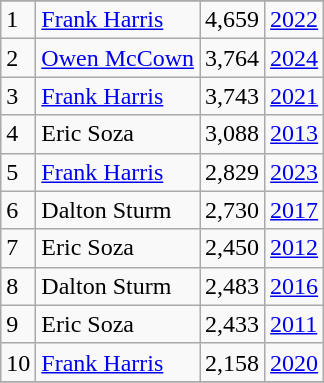<table class="wikitable">
<tr>
</tr>
<tr>
<td>1</td>
<td><a href='#'>Frank Harris</a></td>
<td><abbr>4,659</abbr></td>
<td><a href='#'>2022</a></td>
</tr>
<tr>
<td>2</td>
<td><a href='#'>Owen McCown</a></td>
<td><abbr>3,764</abbr></td>
<td><a href='#'>2024</a></td>
</tr>
<tr>
<td>3</td>
<td><a href='#'>Frank Harris</a></td>
<td><abbr>3,743</abbr></td>
<td><a href='#'>2021</a></td>
</tr>
<tr>
<td>4</td>
<td>Eric Soza</td>
<td><abbr>3,088</abbr></td>
<td><a href='#'>2013</a></td>
</tr>
<tr>
<td>5</td>
<td><a href='#'>Frank Harris</a></td>
<td><abbr>2,829</abbr></td>
<td><a href='#'>2023</a></td>
</tr>
<tr>
<td>6</td>
<td>Dalton Sturm</td>
<td><abbr>2,730</abbr></td>
<td><a href='#'>2017</a></td>
</tr>
<tr>
<td>7</td>
<td>Eric Soza</td>
<td><abbr>2,450</abbr></td>
<td><a href='#'>2012</a></td>
</tr>
<tr>
<td>8</td>
<td>Dalton Sturm</td>
<td><abbr>2,483</abbr></td>
<td><a href='#'>2016</a></td>
</tr>
<tr>
<td>9</td>
<td>Eric Soza</td>
<td><abbr>2,433</abbr></td>
<td><a href='#'>2011</a></td>
</tr>
<tr>
<td>10</td>
<td><a href='#'>Frank Harris</a></td>
<td><abbr>2,158</abbr></td>
<td><a href='#'>2020</a></td>
</tr>
<tr>
</tr>
</table>
